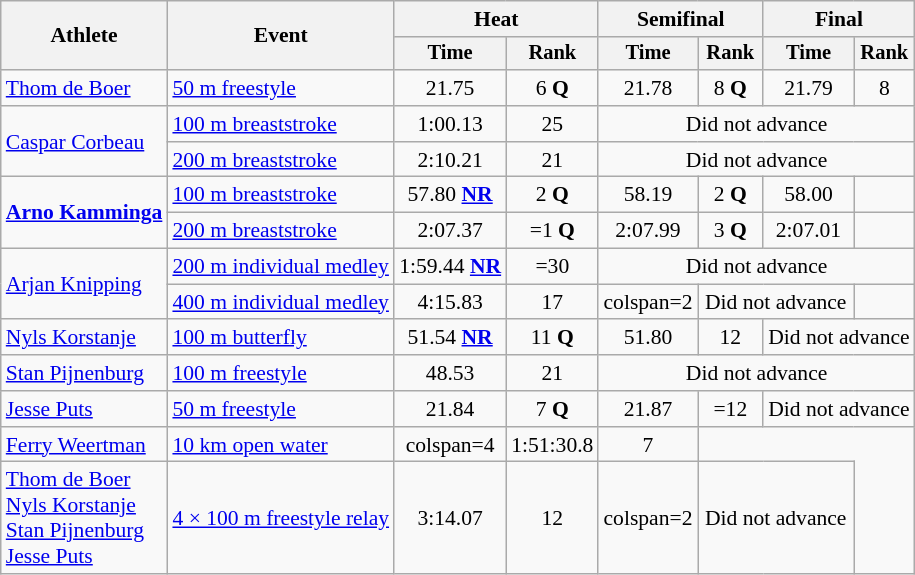<table class=wikitable style="font-size:90%">
<tr>
<th rowspan="2">Athlete</th>
<th rowspan="2">Event</th>
<th colspan="2">Heat</th>
<th colspan="2">Semifinal</th>
<th colspan="2">Final</th>
</tr>
<tr style="font-size:95%">
<th>Time</th>
<th>Rank</th>
<th>Time</th>
<th>Rank</th>
<th>Time</th>
<th>Rank</th>
</tr>
<tr align=center>
<td align=left><a href='#'>Thom de Boer</a></td>
<td align=left><a href='#'>50 m freestyle</a></td>
<td>21.75</td>
<td>6 <strong>Q</strong></td>
<td>21.78</td>
<td>8 <strong>Q</strong></td>
<td>21.79</td>
<td>8</td>
</tr>
<tr align=center>
<td align=left rowspan=2><a href='#'>Caspar Corbeau</a></td>
<td align=left><a href='#'>100 m breaststroke</a></td>
<td>1:00.13</td>
<td>25</td>
<td colspan="4">Did not advance</td>
</tr>
<tr align=center>
<td align=left><a href='#'>200 m breaststroke</a></td>
<td>2:10.21</td>
<td>21</td>
<td colspan="4">Did not advance</td>
</tr>
<tr align=center>
<td align=left rowspan=2><strong><a href='#'>Arno Kamminga</a></strong></td>
<td align=left><a href='#'>100 m breaststroke</a></td>
<td>57.80 <strong><a href='#'>NR</a></strong></td>
<td>2 <strong>Q</strong></td>
<td>58.19</td>
<td>2 <strong>Q</strong></td>
<td>58.00</td>
<td></td>
</tr>
<tr align=center>
<td align=left><a href='#'>200 m breaststroke</a></td>
<td>2:07.37</td>
<td>=1 <strong>Q</strong></td>
<td>2:07.99</td>
<td>3 <strong>Q</strong></td>
<td>2:07.01</td>
<td></td>
</tr>
<tr align=center>
<td align=left rowspan=2><a href='#'>Arjan Knipping</a></td>
<td align=left><a href='#'>200 m individual medley</a></td>
<td>1:59.44 <strong><a href='#'>NR</a></strong></td>
<td>=30</td>
<td colspan="4">Did not advance</td>
</tr>
<tr align=center>
<td align=left><a href='#'>400 m individual medley</a></td>
<td>4:15.83</td>
<td>17</td>
<td>colspan=2 </td>
<td colspan="2">Did not advance</td>
</tr>
<tr align=center>
<td align=left><a href='#'>Nyls Korstanje</a></td>
<td align=left><a href='#'>100 m butterfly</a></td>
<td>51.54 <strong><a href='#'>NR</a></strong></td>
<td>11 <strong>Q</strong></td>
<td>51.80</td>
<td>12</td>
<td colspan="2">Did not advance</td>
</tr>
<tr align=center>
<td align=left><a href='#'>Stan Pijnenburg</a></td>
<td align=left><a href='#'>100 m freestyle</a></td>
<td>48.53</td>
<td>21</td>
<td colspan="4">Did not advance</td>
</tr>
<tr align=center>
<td align=left><a href='#'>Jesse Puts</a></td>
<td align=left><a href='#'>50 m freestyle</a></td>
<td>21.84</td>
<td>7 <strong>Q</strong></td>
<td>21.87</td>
<td>=12</td>
<td colspan="2">Did not advance</td>
</tr>
<tr align=center>
<td align=left><a href='#'>Ferry Weertman</a></td>
<td align=left><a href='#'>10 km open water</a></td>
<td>colspan=4 </td>
<td>1:51:30.8</td>
<td>7</td>
</tr>
<tr align=center>
<td align=left><a href='#'>Thom de Boer</a><br><a href='#'>Nyls Korstanje</a><br><a href='#'>Stan Pijnenburg</a><br><a href='#'>Jesse Puts</a></td>
<td align=left><a href='#'>4 × 100 m freestyle relay</a></td>
<td>3:14.07</td>
<td>12</td>
<td>colspan=2 </td>
<td colspan="2">Did not advance</td>
</tr>
</table>
